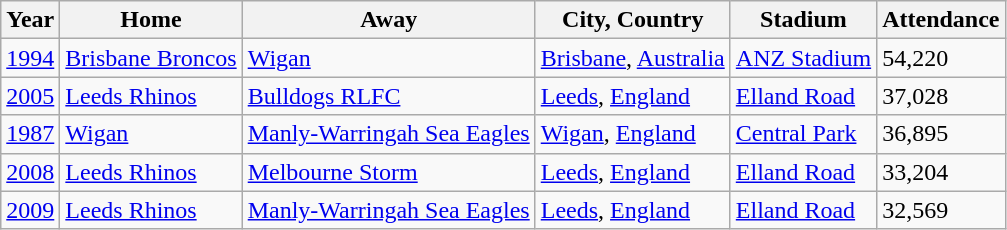<table class="wikitable">
<tr>
<th>Year</th>
<th>Home</th>
<th>Away</th>
<th>City, Country</th>
<th>Stadium</th>
<th>Attendance</th>
</tr>
<tr>
<td><a href='#'>1994</a></td>
<td> <a href='#'>Brisbane Broncos</a></td>
<td> <a href='#'>Wigan</a></td>
<td><a href='#'>Brisbane</a>, <a href='#'>Australia</a></td>
<td><a href='#'>ANZ Stadium</a></td>
<td>54,220 </td>
</tr>
<tr>
<td><a href='#'>2005</a></td>
<td> <a href='#'>Leeds Rhinos</a></td>
<td> <a href='#'>Bulldogs RLFC</a></td>
<td><a href='#'>Leeds</a>, <a href='#'>England</a></td>
<td><a href='#'>Elland Road</a></td>
<td>37,028 </td>
</tr>
<tr>
<td><a href='#'>1987</a></td>
<td> <a href='#'>Wigan</a></td>
<td> <a href='#'>Manly-Warringah Sea Eagles</a></td>
<td><a href='#'>Wigan</a>, <a href='#'>England</a></td>
<td><a href='#'>Central Park</a></td>
<td>36,895 </td>
</tr>
<tr>
<td><a href='#'>2008</a></td>
<td> <a href='#'>Leeds Rhinos</a></td>
<td> <a href='#'>Melbourne Storm</a></td>
<td><a href='#'>Leeds</a>, <a href='#'>England</a></td>
<td><a href='#'>Elland Road</a></td>
<td>33,204 </td>
</tr>
<tr>
<td><a href='#'>2009</a></td>
<td> <a href='#'>Leeds Rhinos</a></td>
<td> <a href='#'>Manly-Warringah Sea Eagles</a></td>
<td><a href='#'>Leeds</a>, <a href='#'>England</a></td>
<td><a href='#'>Elland Road</a></td>
<td>32,569 </td>
</tr>
</table>
